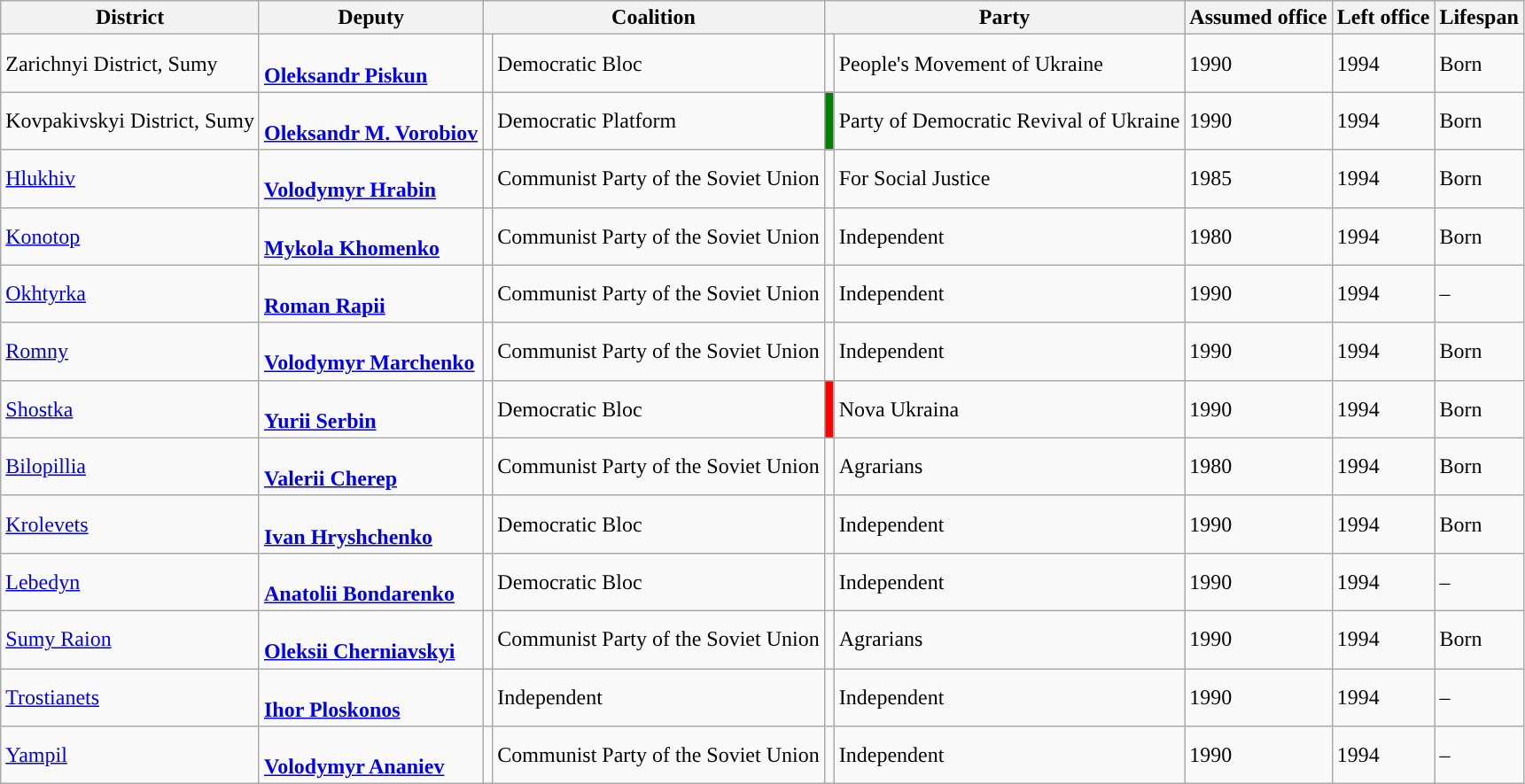<table class="wikitable standard sortable">
<tr>
<th scope="col">District<br></th>
<th scope="col">Deputy</th>
<th scope="col" colspan=2>Coalition</th>
<th scope="col" colspan=2>Party</th>
<th scope="col">Assumed office</th>
<th scope="col">Left office</th>
<th scope="col">Lifespan</th>
</tr>
<tr>
<td>Zarichnyi District, Sumy<br></td>
<td data-sort-value="Piskun, Oleksandr"><br><strong><a href='#'>Oleksandr Piskun</a></strong></td>
<td style="background-color:"></td>
<td>Democratic Bloc</td>
<td style="background-color:"></td>
<td>People's Movement of Ukraine</td>
<td>1990</td>
<td>1994</td>
<td>Born </td>
</tr>
<tr>
<td>Kovpakivskyi District, Sumy<br></td>
<td data-sort-value="Vorobiov, Oleksandr"><br><strong><a href='#'>Oleksandr M. Vorobiov</a></strong></td>
<td style="background-color:"></td>
<td>Democratic Platform</td>
<td style="background-color:green"></td>
<td>Party of Democratic Revival of Ukraine</td>
<td>1990</td>
<td>1994</td>
<td>Born </td>
</tr>
<tr>
<td><a href='#'>Hlukhiv</a><br></td>
<td data-sort-value="Hrabin, Volodymyr"><br><strong><a href='#'>Volodymyr Hrabin</a></strong></td>
<td style="background-color:"></td>
<td>Communist Party of the Soviet Union</td>
<td style="background-color:"></td>
<td>For Social Justice</td>
<td>1985</td>
<td>1994</td>
<td>Born </td>
</tr>
<tr>
<td><a href='#'>Konotop</a><br></td>
<td data-sort-value="Khomenko, Mykola"><br><strong><a href='#'>Mykola Khomenko</a></strong></td>
<td style="background-color:"></td>
<td>Communist Party of the Soviet Union</td>
<td style="background-color:"></td>
<td>Independent</td>
<td>1980</td>
<td>1994</td>
<td>Born </td>
</tr>
<tr>
<td><a href='#'>Okhtyrka</a><br></td>
<td data-sort-value="Rapii, Roman"><br><strong><a href='#'>Roman Rapii</a></strong></td>
<td style="background-color:"></td>
<td>Communist Party of the Soviet Union</td>
<td style="background-color:"></td>
<td>Independent</td>
<td>1990</td>
<td>1994</td>
<td> – </td>
</tr>
<tr>
<td><a href='#'>Romny</a><br></td>
<td data-sort-value="Marchenko, Volodymyr"><br><strong><a href='#'>Volodymyr Marchenko</a></strong></td>
<td style="background-color:"></td>
<td>Communist Party of the Soviet Union</td>
<td style="background-color:"></td>
<td>Independent</td>
<td>1990</td>
<td>1994</td>
<td>Born </td>
</tr>
<tr>
<td><a href='#'>Shostka</a><br></td>
<td data-sort-value="Serbin, Yurii"><br><strong><a href='#'>Yurii Serbin</a></strong></td>
<td style="background-color:"></td>
<td>Democratic Bloc</td>
<td style="background-color:red"></td>
<td>Nova Ukraina</td>
<td>1990</td>
<td>1994</td>
<td>Born </td>
</tr>
<tr>
<td><a href='#'>Bilopillia</a><br></td>
<td data-sort-value="Cherep, Valerii"><br><strong><a href='#'>Valerii Cherep</a></strong></td>
<td style="background-color:"></td>
<td>Communist Party of the Soviet Union</td>
<td style="background-color:"></td>
<td>Agrarians</td>
<td>1980</td>
<td>1994</td>
<td>Born </td>
</tr>
<tr>
<td><a href='#'>Krolevets</a><br></td>
<td data-sort-value="Hryshchenko, Ivan"><br><strong><a href='#'>Ivan Hryshchenko</a></strong></td>
<td style="background-color:"></td>
<td>Democratic Bloc</td>
<td style="background-color:"></td>
<td>Independent</td>
<td>1990</td>
<td>1994</td>
<td>Born </td>
</tr>
<tr>
<td><a href='#'>Lebedyn</a><br></td>
<td data-sort-value="Bondarenko, Anatolii"><br><strong><a href='#'>Anatolii Bondarenko</a></strong></td>
<td style="background-color:"></td>
<td>Democratic Bloc</td>
<td style="background-color:"></td>
<td>Independent</td>
<td>1990</td>
<td>1994</td>
<td> – </td>
</tr>
<tr>
<td><a href='#'>Sumy Raion</a><br></td>
<td data-sort-value="Cherniavskyi, Oleksii"><br><strong><a href='#'>Oleksii Cherniavskyi</a></strong></td>
<td style="background-color:"></td>
<td>Communist Party of the Soviet Union</td>
<td style="background-color:"></td>
<td>Agrarians</td>
<td>1990</td>
<td>1994</td>
<td>Born </td>
</tr>
<tr>
<td><a href='#'>Trostianets</a><br></td>
<td data-sort-value="Ploskonos, Ihor"><br><strong><a href='#'>Ihor Ploskonos</a></strong></td>
<td style="background-color:"></td>
<td>Independent</td>
<td style="background-color:"></td>
<td>Independent</td>
<td>1990</td>
<td>1994</td>
<td> – </td>
</tr>
<tr>
<td><a href='#'>Yampil</a><br></td>
<td data-sort-value="Ananiev, Volodymyr"><br><strong><a href='#'>Volodymyr Ananiev</a></strong></td>
<td style="background-color:"></td>
<td>Communist Party of the Soviet Union</td>
<td style="background-color:"></td>
<td>Independent</td>
<td>1990</td>
<td>1994</td>
<td> – </td>
</tr>
</table>
